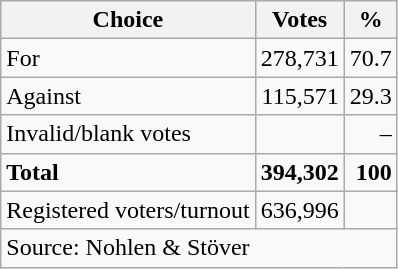<table class=wikitable style=text-align:right>
<tr>
<th>Choice</th>
<th>Votes</th>
<th>%</th>
</tr>
<tr>
<td align=left>For</td>
<td>278,731</td>
<td>70.7</td>
</tr>
<tr>
<td align=left>Against</td>
<td>115,571</td>
<td>29.3</td>
</tr>
<tr>
<td align=left>Invalid/blank votes</td>
<td></td>
<td>–</td>
</tr>
<tr>
<td align=left><strong>Total</strong></td>
<td><strong>394,302</strong></td>
<td><strong>100</strong></td>
</tr>
<tr>
<td align=left>Registered voters/turnout</td>
<td>636,996</td>
<td></td>
</tr>
<tr>
<td align=left colspan=3>Source: Nohlen & Stöver</td>
</tr>
</table>
